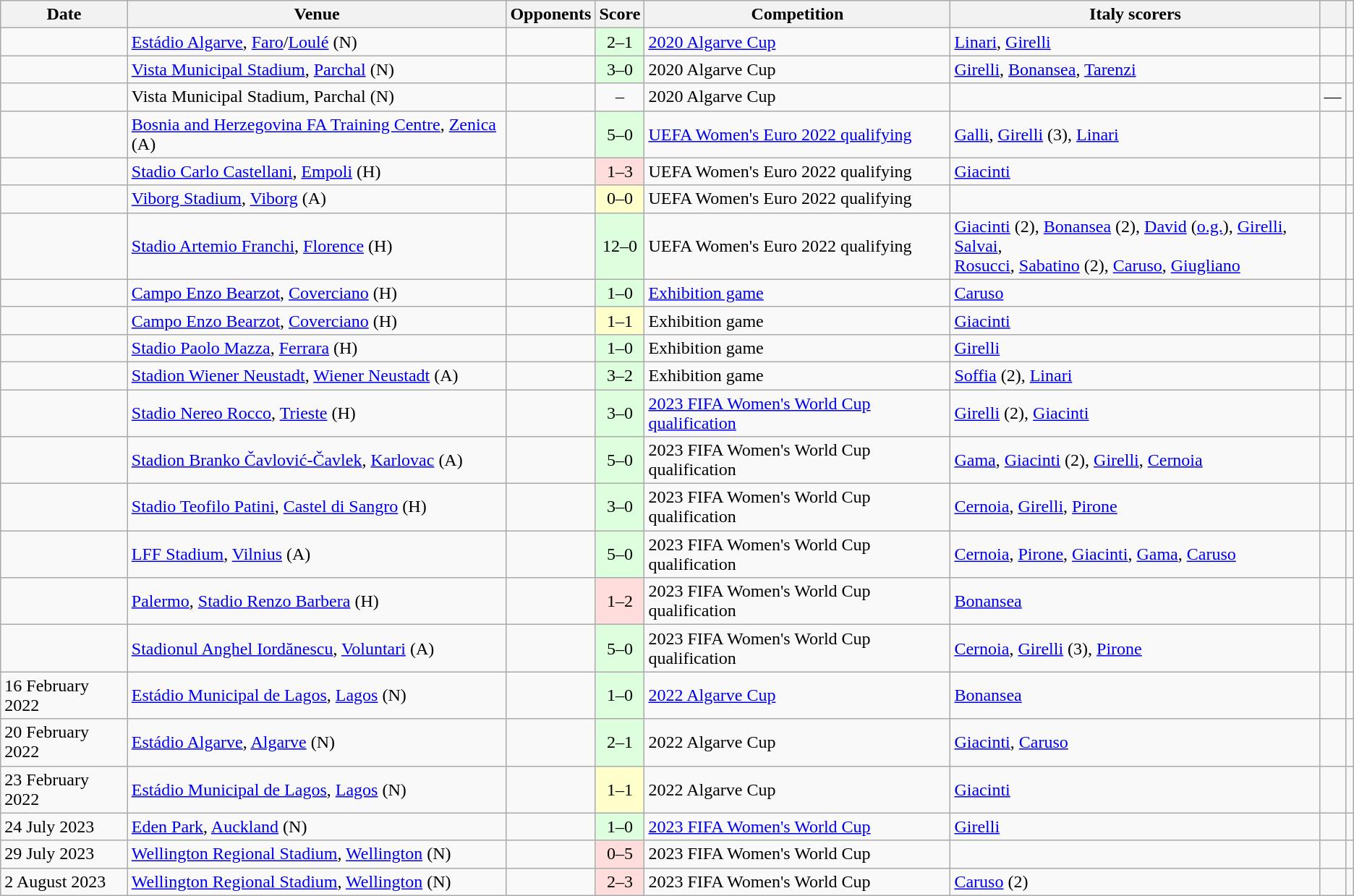<table class="wikitable sortable">
<tr>
<th>Date</th>
<th>Venue</th>
<th>Opponents</th>
<th>Score</th>
<th>Competition</th>
<th class=unsortable>Italy scorers</th>
<th></th>
<th class=unsortable></th>
</tr>
<tr>
<td></td>
<td><a href='#'>Estádio Algarve</a>, <a href='#'>Faro</a>/<a href='#'>Loulé</a> (N)</td>
<td></td>
<td align=center bgcolor=#ddffdd>2–1</td>
<td><a href='#'>2020 Algarve Cup</a></td>
<td><a href='#'>Linari</a>, <a href='#'>Girelli</a></td>
<td align=center></td>
<td></td>
</tr>
<tr>
<td></td>
<td><a href='#'>Vista Municipal Stadium</a>, <a href='#'>Parchal</a> (N)</td>
<td></td>
<td align=center bgcolor=#ddffdd>3–0</td>
<td>2020 Algarve Cup</td>
<td><a href='#'>Girelli</a>, <a href='#'>Bonansea</a>, <a href='#'>Tarenzi</a></td>
<td align=center></td>
<td></td>
</tr>
<tr>
<td></td>
<td>Vista Municipal Stadium, Parchal (N)</td>
<td></td>
<td align=center>–</td>
<td>2020 Algarve Cup</td>
<td></td>
<td align=center>—</td>
<td></td>
</tr>
<tr>
<td></td>
<td><a href='#'>Bosnia and Herzegovina FA Training Centre</a>, <a href='#'>Zenica</a> (A)</td>
<td></td>
<td align=center bgcolor=#ddffdd>5–0</td>
<td><a href='#'>UEFA Women's Euro 2022 qualifying</a></td>
<td><a href='#'>Galli</a>, <a href='#'>Girelli</a> (3), <a href='#'>Linari</a></td>
<td align=center></td>
<td></td>
</tr>
<tr>
<td></td>
<td><a href='#'>Stadio Carlo Castellani</a>, <a href='#'>Empoli</a> (H)</td>
<td></td>
<td align=center bgcolor=#ffdddd>1–3</td>
<td>UEFA Women's Euro 2022 qualifying</td>
<td><a href='#'>Giacinti</a></td>
<td align=center></td>
<td></td>
</tr>
<tr>
<td></td>
<td><a href='#'>Viborg Stadium</a>, <a href='#'>Viborg</a> (A)</td>
<td></td>
<td align=center bgcolor=#ffffcc>0–0</td>
<td>UEFA Women's Euro 2022 qualifying</td>
<td></td>
<td align=center></td>
<td></td>
</tr>
<tr>
<td></td>
<td><a href='#'>Stadio Artemio Franchi</a>, <a href='#'>Florence</a> (H)</td>
<td></td>
<td align=center bgcolor=#ddffdd>12–0</td>
<td>UEFA Women's Euro 2022 qualifying</td>
<td><a href='#'>Giacinti</a> (2), <a href='#'>Bonansea</a> (2), <a href='#'>David</a> (<a href='#'>o.g.</a>), <a href='#'>Girelli</a>, <a href='#'>Salvai</a>,<br><a href='#'>Rosucci</a>, <a href='#'>Sabatino</a> (2), <a href='#'>Caruso</a>, <a href='#'>Giugliano</a></td>
<td align=center></td>
<td></td>
</tr>
<tr>
<td></td>
<td><a href='#'>Campo Enzo Bearzot</a>, <a href='#'>Coverciano</a> (H)</td>
<td></td>
<td align=center bgcolor=#ddffdd>1–0</td>
<td><a href='#'>Exhibition game</a></td>
<td><a href='#'>Caruso</a></td>
<td align=center></td>
<td></td>
</tr>
<tr>
<td></td>
<td><a href='#'>Campo Enzo Bearzot</a>, <a href='#'>Coverciano</a> (H)</td>
<td></td>
<td align=center bgcolor=#ffffcc>1–1</td>
<td>Exhibition game</td>
<td><a href='#'>Giacinti</a></td>
<td align=center></td>
<td></td>
</tr>
<tr>
<td></td>
<td><a href='#'>Stadio Paolo Mazza</a>, <a href='#'>Ferrara</a> (H)</td>
<td></td>
<td align=center bgcolor=#ddffdd>1–0</td>
<td>Exhibition game</td>
<td><a href='#'>Girelli</a></td>
<td align=center></td>
<td></td>
</tr>
<tr>
<td></td>
<td><a href='#'>Stadion Wiener Neustadt</a>, <a href='#'>Wiener Neustadt</a> (A)</td>
<td></td>
<td align=center bgcolor=#ddffdd>3–2</td>
<td>Exhibition game</td>
<td><a href='#'>Soffia</a> (2), <a href='#'>Linari</a></td>
<td align=center></td>
<td></td>
</tr>
<tr>
<td></td>
<td><a href='#'>Stadio Nereo Rocco</a>, <a href='#'>Trieste</a> (H)</td>
<td></td>
<td align=center bgcolor=ddffdd>3–0</td>
<td><a href='#'>2023 FIFA Women's World Cup qualification</a></td>
<td><a href='#'>Girelli</a> (2), <a href='#'>Giacinti</a></td>
<td></td>
<td></td>
</tr>
<tr>
<td></td>
<td><a href='#'>Stadion Branko Čavlović-Čavlek</a>, <a href='#'>Karlovac</a> (A)</td>
<td></td>
<td align=center bgcolor=ddffdd>5–0</td>
<td>2023 FIFA Women's World Cup qualification</td>
<td><a href='#'>Gama</a>, <a href='#'>Giacinti</a> (2), <a href='#'>Girelli</a>, <a href='#'>Cernoia</a></td>
<td></td>
<td></td>
</tr>
<tr>
<td></td>
<td><a href='#'>Stadio Teofilo Patini</a>, <a href='#'>Castel di Sangro</a> (H)</td>
<td></td>
<td align=center bgcolor=ddffdd>3–0</td>
<td>2023 FIFA Women's World Cup qualification</td>
<td><a href='#'>Cernoia</a>, <a href='#'>Girelli</a>, <a href='#'>Pirone</a></td>
<td></td>
<td></td>
</tr>
<tr>
<td></td>
<td><a href='#'>LFF Stadium</a>, <a href='#'>Vilnius</a> (A)</td>
<td></td>
<td align=center bgcolor=ddffdd>5–0</td>
<td>2023 FIFA Women's World Cup qualification</td>
<td><a href='#'>Cernoia</a>, <a href='#'>Pirone</a>, <a href='#'>Giacinti</a>, <a href='#'>Gama</a>, <a href='#'>Caruso</a></td>
<td></td>
<td></td>
</tr>
<tr>
<td></td>
<td><a href='#'>Palermo</a>, <a href='#'>Stadio Renzo Barbera</a> (H)</td>
<td></td>
<td align=center bgcolor=#ffdddd>1–2</td>
<td>2023 FIFA Women's World Cup qualification</td>
<td><a href='#'>Bonansea</a></td>
<td></td>
<td></td>
</tr>
<tr>
<td></td>
<td><a href='#'>Stadionul Anghel Iordănescu</a>, <a href='#'>Voluntari</a> (A)</td>
<td></td>
<td align=center bgcolor=ddffdd>5–0</td>
<td>2023 FIFA Women's World Cup qualification</td>
<td><a href='#'>Cernoia</a>, <a href='#'>Girelli</a> (3), <a href='#'>Pirone</a></td>
<td></td>
<td></td>
</tr>
<tr>
<td>16 February 2022</td>
<td><a href='#'>Estádio Municipal de Lagos</a>, <a href='#'>Lagos</a> (N)</td>
<td></td>
<td align=center bgcolor=ddffdd>1–0</td>
<td><a href='#'>2022 Algarve Cup</a></td>
<td><a href='#'>Bonansea</a></td>
<td></td>
<td></td>
</tr>
<tr>
<td>20 February 2022</td>
<td><a href='#'>Estádio Algarve</a>, <a href='#'>Algarve</a> (N)</td>
<td></td>
<td align=center bgcolor=ddffdd>2–1</td>
<td>2022 Algarve Cup</td>
<td><a href='#'>Giacinti</a>, <a href='#'>Caruso</a></td>
<td></td>
<td></td>
</tr>
<tr>
<td>23 February 2022</td>
<td><a href='#'>Estádio Municipal de Lagos</a>, <a href='#'>Lagos</a> (N)</td>
<td></td>
<td align=center bgcolor=#ffffcc>1–1</td>
<td>2022 Algarve Cup</td>
<td><a href='#'>Giacinti</a></td>
<td></td>
<td></td>
</tr>
<tr>
<td>24 July 2023</td>
<td><a href='#'>Eden Park</a>, <a href='#'>Auckland</a> (N)</td>
<td></td>
<td align=center bgcolor=ddffdd>1–0</td>
<td><a href='#'>2023 FIFA Women's World Cup</a></td>
<td><a href='#'>Girelli</a></td>
<td align=center></td>
<td></td>
</tr>
<tr>
<td>29 July 2023</td>
<td><a href='#'>Wellington Regional Stadium</a>, <a href='#'>Wellington</a> (N)</td>
<td></td>
<td align=center bgcolor=#ffdddd>0–5</td>
<td>2023 FIFA Women's World Cup</td>
<td></td>
<td align=center></td>
<td></td>
</tr>
<tr>
<td>2 August 2023</td>
<td><a href='#'>Wellington Regional Stadium</a>, <a href='#'>Wellington</a> (N)</td>
<td></td>
<td align=center bgcolor=#ffdddd>2–3</td>
<td>2023 FIFA Women's World Cup</td>
<td><a href='#'>Caruso</a> (2)</td>
<td align=center></td>
<td></td>
</tr>
</table>
